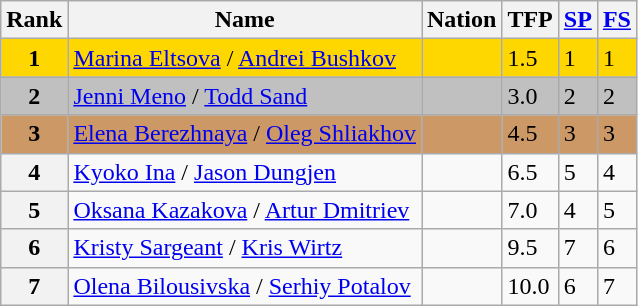<table class="wikitable sortable">
<tr>
<th>Rank</th>
<th>Name</th>
<th>Nation</th>
<th>TFP</th>
<th><a href='#'>SP</a></th>
<th><a href='#'>FS</a></th>
</tr>
<tr bgcolor="gold">
<td align="center"><strong>1</strong></td>
<td><a href='#'>Marina Eltsova</a> / <a href='#'>Andrei Bushkov</a></td>
<td></td>
<td>1.5</td>
<td>1</td>
<td>1</td>
</tr>
<tr bgcolor="silver">
<td align="center"><strong>2</strong></td>
<td><a href='#'>Jenni Meno</a> / <a href='#'>Todd Sand</a></td>
<td></td>
<td>3.0</td>
<td>2</td>
<td>2</td>
</tr>
<tr bgcolor="cc9966">
<td align="center"><strong>3</strong></td>
<td><a href='#'>Elena Berezhnaya</a> / <a href='#'>Oleg Shliakhov</a></td>
<td></td>
<td>4.5</td>
<td>3</td>
<td>3</td>
</tr>
<tr>
<th>4</th>
<td><a href='#'>Kyoko Ina</a> / <a href='#'>Jason Dungjen</a></td>
<td></td>
<td>6.5</td>
<td>5</td>
<td>4</td>
</tr>
<tr>
<th>5</th>
<td><a href='#'>Oksana Kazakova</a> / <a href='#'>Artur Dmitriev</a></td>
<td></td>
<td>7.0</td>
<td>4</td>
<td>5</td>
</tr>
<tr>
<th>6</th>
<td><a href='#'>Kristy Sargeant</a> / <a href='#'>Kris Wirtz</a></td>
<td></td>
<td>9.5</td>
<td>7</td>
<td>6</td>
</tr>
<tr>
<th>7</th>
<td><a href='#'>Olena Bilousivska</a> / <a href='#'>Serhiy Potalov</a></td>
<td></td>
<td>10.0</td>
<td>6</td>
<td>7</td>
</tr>
</table>
